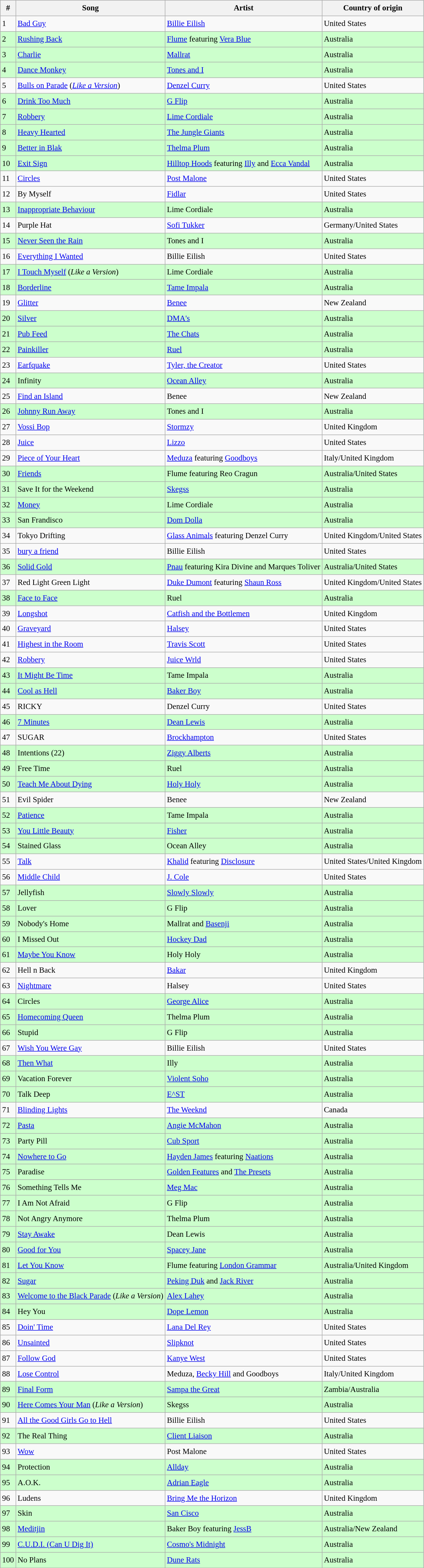<table class="wikitable sortable" style="font-size:0.95em;line-height:1.5em;">
<tr>
<th>#</th>
<th>Song</th>
<th>Artist</th>
<th>Country of origin</th>
</tr>
<tr>
<td>1</td>
<td><a href='#'>Bad Guy</a></td>
<td><a href='#'>Billie Eilish</a></td>
<td>United States</td>
</tr>
<tr style="background-color: #ccffcc">
<td>2</td>
<td><a href='#'>Rushing Back</a></td>
<td><a href='#'>Flume</a> featuring <a href='#'>Vera Blue</a></td>
<td>Australia</td>
</tr>
<tr style="background-color: #ccffcc">
<td>3</td>
<td><a href='#'>Charlie</a></td>
<td><a href='#'>Mallrat</a></td>
<td>Australia</td>
</tr>
<tr style="background-color: #ccffcc">
<td>4</td>
<td><a href='#'>Dance Monkey</a></td>
<td><a href='#'>Tones and I</a></td>
<td>Australia</td>
</tr>
<tr>
<td>5</td>
<td><a href='#'>Bulls on Parade</a> (<em><a href='#'>Like a Version</a></em>)</td>
<td><a href='#'>Denzel Curry</a></td>
<td>United States</td>
</tr>
<tr style="background-color: #ccffcc">
<td>6</td>
<td><a href='#'>Drink Too Much</a></td>
<td><a href='#'>G Flip</a></td>
<td>Australia</td>
</tr>
<tr style="background-color: #ccffcc">
<td>7</td>
<td><a href='#'>Robbery</a></td>
<td><a href='#'>Lime Cordiale</a></td>
<td>Australia</td>
</tr>
<tr style="background-color: #ccffcc">
<td>8</td>
<td><a href='#'>Heavy Hearted</a></td>
<td><a href='#'>The Jungle Giants</a></td>
<td>Australia</td>
</tr>
<tr style="background-color: #ccffcc">
<td>9</td>
<td><a href='#'>Better in Blak</a></td>
<td><a href='#'>Thelma Plum</a></td>
<td>Australia</td>
</tr>
<tr style="background-color: #ccffcc">
<td>10</td>
<td><a href='#'>Exit Sign</a></td>
<td><a href='#'>Hilltop Hoods</a> featuring <a href='#'>Illy</a> and <a href='#'>Ecca Vandal</a></td>
<td>Australia</td>
</tr>
<tr>
<td>11</td>
<td><a href='#'>Circles</a></td>
<td><a href='#'>Post Malone</a></td>
<td>United States</td>
</tr>
<tr>
<td>12</td>
<td>By Myself</td>
<td><a href='#'>Fidlar</a></td>
<td>United States</td>
</tr>
<tr style="background-color: #ccffcc">
<td>13</td>
<td><a href='#'>Inappropriate Behaviour</a></td>
<td>Lime Cordiale</td>
<td>Australia</td>
</tr>
<tr>
<td>14</td>
<td>Purple Hat</td>
<td><a href='#'>Sofi Tukker</a></td>
<td>Germany/United States</td>
</tr>
<tr style="background-color: #ccffcc">
<td>15</td>
<td><a href='#'>Never Seen the Rain</a></td>
<td>Tones and I</td>
<td>Australia</td>
</tr>
<tr>
<td>16</td>
<td><a href='#'>Everything I Wanted</a></td>
<td>Billie Eilish</td>
<td>United States</td>
</tr>
<tr style="background-color: #ccffcc">
<td>17</td>
<td><a href='#'>I Touch Myself</a> (<em>Like a Version</em>)</td>
<td>Lime Cordiale</td>
<td>Australia</td>
</tr>
<tr style="background-color: #ccffcc">
<td>18</td>
<td><a href='#'>Borderline</a></td>
<td><a href='#'>Tame Impala</a></td>
<td>Australia</td>
</tr>
<tr>
<td>19</td>
<td><a href='#'>Glitter</a></td>
<td><a href='#'>Benee</a></td>
<td>New Zealand</td>
</tr>
<tr style="background-color: #ccffcc">
<td>20</td>
<td><a href='#'>Silver</a></td>
<td><a href='#'>DMA's</a></td>
<td>Australia</td>
</tr>
<tr style="background-color: #ccffcc">
<td>21</td>
<td><a href='#'>Pub Feed</a></td>
<td><a href='#'>The Chats</a></td>
<td>Australia</td>
</tr>
<tr style="background-color: #ccffcc">
<td>22</td>
<td><a href='#'>Painkiller</a></td>
<td><a href='#'>Ruel</a></td>
<td>Australia</td>
</tr>
<tr>
<td>23</td>
<td><a href='#'>Earfquake</a></td>
<td><a href='#'>Tyler, the Creator</a></td>
<td>United States</td>
</tr>
<tr style="background-color: #ccffcc">
<td>24</td>
<td>Infinity</td>
<td><a href='#'>Ocean Alley</a></td>
<td>Australia</td>
</tr>
<tr>
<td>25</td>
<td><a href='#'>Find an Island</a></td>
<td>Benee</td>
<td>New Zealand</td>
</tr>
<tr style="background-color: #ccffcc">
<td>26</td>
<td><a href='#'>Johnny Run Away</a></td>
<td>Tones and I</td>
<td>Australia</td>
</tr>
<tr>
<td>27</td>
<td><a href='#'>Vossi Bop</a></td>
<td><a href='#'>Stormzy</a></td>
<td>United Kingdom</td>
</tr>
<tr>
<td>28</td>
<td><a href='#'>Juice</a></td>
<td><a href='#'>Lizzo</a></td>
<td>United States</td>
</tr>
<tr>
<td>29</td>
<td><a href='#'>Piece of Your Heart</a></td>
<td><a href='#'>Meduza</a> featuring <a href='#'>Goodboys</a></td>
<td>Italy/United Kingdom</td>
</tr>
<tr style="background-color: #ccffcc">
<td>30</td>
<td><a href='#'>Friends</a></td>
<td>Flume featuring Reo Cragun</td>
<td>Australia/United States</td>
</tr>
<tr style="background-color: #ccffcc">
<td>31</td>
<td>Save It for the Weekend</td>
<td><a href='#'>Skegss</a></td>
<td>Australia</td>
</tr>
<tr style="background-color: #ccffcc">
<td>32</td>
<td><a href='#'>Money</a></td>
<td>Lime Cordiale</td>
<td>Australia</td>
</tr>
<tr style="background-color: #ccffcc">
<td>33</td>
<td>San Frandisco</td>
<td><a href='#'>Dom Dolla</a></td>
<td>Australia</td>
</tr>
<tr>
<td>34</td>
<td>Tokyo Drifting</td>
<td><a href='#'>Glass Animals</a> featuring Denzel Curry</td>
<td>United Kingdom/United States</td>
</tr>
<tr>
<td>35</td>
<td><a href='#'>bury a friend</a></td>
<td>Billie Eilish</td>
<td>United States</td>
</tr>
<tr style="background-color: #ccffcc">
<td>36</td>
<td><a href='#'>Solid Gold</a></td>
<td><a href='#'>Pnau</a> featuring Kira Divine and Marques Toliver</td>
<td>Australia/United States</td>
</tr>
<tr>
<td>37</td>
<td>Red Light Green Light</td>
<td><a href='#'>Duke Dumont</a> featuring <a href='#'>Shaun Ross</a></td>
<td>United Kingdom/United States</td>
</tr>
<tr style="background-color: #ccffcc">
<td>38</td>
<td><a href='#'>Face to Face</a></td>
<td>Ruel</td>
<td>Australia</td>
</tr>
<tr>
<td>39</td>
<td><a href='#'>Longshot</a></td>
<td><a href='#'>Catfish and the Bottlemen</a></td>
<td>United Kingdom</td>
</tr>
<tr>
<td>40</td>
<td><a href='#'>Graveyard</a></td>
<td><a href='#'>Halsey</a></td>
<td>United States</td>
</tr>
<tr>
<td>41</td>
<td><a href='#'>Highest in the Room</a></td>
<td><a href='#'>Travis Scott</a></td>
<td>United States</td>
</tr>
<tr>
<td>42</td>
<td><a href='#'>Robbery</a></td>
<td><a href='#'>Juice Wrld</a></td>
<td>United States</td>
</tr>
<tr style="background-color: #ccffcc">
<td>43</td>
<td><a href='#'>It Might Be Time</a></td>
<td>Tame Impala</td>
<td>Australia</td>
</tr>
<tr style="background-color: #ccffcd">
<td>44</td>
<td><a href='#'>Cool as Hell</a></td>
<td><a href='#'>Baker Boy</a></td>
<td>Australia</td>
</tr>
<tr>
<td>45</td>
<td>RICKY</td>
<td>Denzel Curry</td>
<td>United States</td>
</tr>
<tr style="background-color: #ccffcc">
<td>46</td>
<td><a href='#'>7 Minutes</a></td>
<td><a href='#'>Dean Lewis</a></td>
<td>Australia</td>
</tr>
<tr>
<td>47</td>
<td>SUGAR</td>
<td><a href='#'>Brockhampton</a></td>
<td>United States</td>
</tr>
<tr style="background-color: #ccffcc">
<td>48</td>
<td>Intentions (22)</td>
<td><a href='#'>Ziggy Alberts</a></td>
<td>Australia</td>
</tr>
<tr style="background-color: #ccffcc">
<td>49</td>
<td>Free Time</td>
<td>Ruel</td>
<td>Australia</td>
</tr>
<tr style="background-color: #ccffcc">
<td>50</td>
<td><a href='#'>Teach Me About Dying</a></td>
<td><a href='#'>Holy Holy</a></td>
<td>Australia</td>
</tr>
<tr>
<td>51</td>
<td>Evil Spider</td>
<td>Benee</td>
<td>New Zealand</td>
</tr>
<tr style="background-color: #ccffcc">
<td>52</td>
<td><a href='#'>Patience</a></td>
<td>Tame Impala</td>
<td>Australia</td>
</tr>
<tr style="background-color: #ccffcc">
<td>53</td>
<td><a href='#'>You Little Beauty</a></td>
<td><a href='#'>Fisher</a></td>
<td>Australia</td>
</tr>
<tr style="background-color: #ccffcc">
<td>54</td>
<td>Stained Glass</td>
<td>Ocean Alley</td>
<td>Australia</td>
</tr>
<tr>
<td>55</td>
<td><a href='#'>Talk</a></td>
<td><a href='#'>Khalid</a> featuring <a href='#'>Disclosure</a></td>
<td>United States/United Kingdom</td>
</tr>
<tr>
<td>56</td>
<td><a href='#'>Middle Child</a></td>
<td><a href='#'>J. Cole</a></td>
<td>United States</td>
</tr>
<tr style="background-color: #ccffcc">
<td>57</td>
<td>Jellyfish</td>
<td><a href='#'>Slowly Slowly</a></td>
<td>Australia</td>
</tr>
<tr style="background-color: #ccffcc">
<td>58</td>
<td>Lover</td>
<td>G Flip</td>
<td>Australia</td>
</tr>
<tr style="background-color: #ccffcc">
<td>59</td>
<td>Nobody's Home</td>
<td>Mallrat and <a href='#'>Basenji</a></td>
<td>Australia</td>
</tr>
<tr style="background-color: #ccffcc">
<td>60</td>
<td>I Missed Out</td>
<td><a href='#'>Hockey Dad</a></td>
<td>Australia</td>
</tr>
<tr style="background-color: #ccffcc">
<td>61</td>
<td><a href='#'>Maybe You Know</a></td>
<td>Holy Holy</td>
<td>Australia</td>
</tr>
<tr>
<td>62</td>
<td>Hell n Back</td>
<td><a href='#'>Bakar</a></td>
<td>United Kingdom</td>
</tr>
<tr>
<td>63</td>
<td><a href='#'>Nightmare</a></td>
<td>Halsey</td>
<td>United States</td>
</tr>
<tr style="background-color: #ccffcc">
<td>64</td>
<td>Circles</td>
<td><a href='#'>George Alice</a></td>
<td>Australia</td>
</tr>
<tr style="background-color: #ccffcc">
<td>65</td>
<td><a href='#'>Homecoming Queen</a></td>
<td>Thelma Plum</td>
<td>Australia</td>
</tr>
<tr style="background-color: #ccffcc">
<td>66</td>
<td>Stupid</td>
<td>G Flip</td>
<td>Australia</td>
</tr>
<tr>
<td>67</td>
<td><a href='#'>Wish You Were Gay</a></td>
<td>Billie Eilish</td>
<td>United States</td>
</tr>
<tr style="background-color: #ccffcc">
<td>68</td>
<td><a href='#'>Then What</a></td>
<td>Illy</td>
<td>Australia</td>
</tr>
<tr style="background-color: #ccffcc">
<td>69</td>
<td>Vacation Forever</td>
<td><a href='#'>Violent Soho</a></td>
<td>Australia</td>
</tr>
<tr style="background-color: #ccffcc">
<td>70</td>
<td>Talk Deep</td>
<td><a href='#'>E^ST</a></td>
<td>Australia</td>
</tr>
<tr>
<td>71</td>
<td><a href='#'>Blinding Lights</a></td>
<td><a href='#'>The Weeknd</a></td>
<td>Canada</td>
</tr>
<tr style="background-color: #ccffcc">
<td>72</td>
<td><a href='#'>Pasta</a></td>
<td><a href='#'>Angie McMahon</a></td>
<td>Australia</td>
</tr>
<tr style="background-color: #ccffcc">
<td>73</td>
<td>Party Pill</td>
<td><a href='#'>Cub Sport</a></td>
<td>Australia</td>
</tr>
<tr style="background-color: #ccffcc">
<td>74</td>
<td><a href='#'>Nowhere to Go</a></td>
<td><a href='#'>Hayden James</a> featuring <a href='#'>Naations</a></td>
<td>Australia</td>
</tr>
<tr style="background-color: #ccffcc">
<td>75</td>
<td>Paradise</td>
<td><a href='#'>Golden Features</a> and <a href='#'>The Presets</a></td>
<td>Australia</td>
</tr>
<tr style="background-color: #ccffcc">
<td>76</td>
<td>Something Tells Me</td>
<td><a href='#'>Meg Mac</a></td>
<td>Australia</td>
</tr>
<tr style="background-color: #ccffcc">
<td>77</td>
<td>I Am Not Afraid</td>
<td>G Flip</td>
<td>Australia</td>
</tr>
<tr style="background-color: #ccffcc">
<td>78</td>
<td>Not Angry Anymore</td>
<td>Thelma Plum</td>
<td>Australia</td>
</tr>
<tr style="background-color: #ccffcc">
<td>79</td>
<td><a href='#'>Stay Awake</a></td>
<td>Dean Lewis</td>
<td>Australia</td>
</tr>
<tr style="background-color: #ccffcc">
<td>80</td>
<td><a href='#'>Good for You</a></td>
<td><a href='#'>Spacey Jane</a></td>
<td>Australia</td>
</tr>
<tr style="background-color: #ccffcc">
<td>81</td>
<td><a href='#'>Let You Know</a></td>
<td>Flume featuring <a href='#'>London Grammar</a></td>
<td>Australia/United Kingdom</td>
</tr>
<tr style="background-color: #ccffcc">
<td>82</td>
<td><a href='#'>Sugar</a></td>
<td><a href='#'>Peking Duk</a> and <a href='#'>Jack River</a></td>
<td>Australia</td>
</tr>
<tr style="background-color: #ccffcc">
<td>83</td>
<td><a href='#'>Welcome to the Black Parade</a> (<em>Like a Version</em>)</td>
<td><a href='#'>Alex Lahey</a></td>
<td>Australia</td>
</tr>
<tr style="background-color: #ccffcc">
<td>84</td>
<td>Hey You</td>
<td><a href='#'>Dope Lemon</a></td>
<td>Australia</td>
</tr>
<tr>
<td>85</td>
<td><a href='#'>Doin' Time</a></td>
<td><a href='#'>Lana Del Rey</a></td>
<td>United States</td>
</tr>
<tr>
<td>86</td>
<td><a href='#'>Unsainted</a></td>
<td><a href='#'>Slipknot</a></td>
<td>United States</td>
</tr>
<tr>
<td>87</td>
<td><a href='#'>Follow God</a></td>
<td><a href='#'>Kanye West</a></td>
<td>United States</td>
</tr>
<tr>
<td>88</td>
<td><a href='#'>Lose Control</a></td>
<td>Meduza, <a href='#'>Becky Hill</a> and Goodboys</td>
<td>Italy/United Kingdom</td>
</tr>
<tr style="background-color: #ccffcc">
<td>89</td>
<td><a href='#'>Final Form</a></td>
<td><a href='#'>Sampa the Great</a></td>
<td>Zambia/Australia</td>
</tr>
<tr style="background-color: #ccffcc">
<td>90</td>
<td><a href='#'>Here Comes Your Man</a> (<em>Like a Version</em>)</td>
<td>Skegss</td>
<td>Australia</td>
</tr>
<tr>
<td>91</td>
<td><a href='#'>All the Good Girls Go to Hell</a></td>
<td>Billie Eilish</td>
<td>United States</td>
</tr>
<tr style="background-color: #ccffcc">
<td>92</td>
<td>The Real Thing</td>
<td><a href='#'>Client Liaison</a></td>
<td>Australia</td>
</tr>
<tr>
<td>93</td>
<td><a href='#'>Wow</a></td>
<td>Post Malone</td>
<td>United States</td>
</tr>
<tr style="background-color: #ccffcc">
<td>94</td>
<td>Protection</td>
<td><a href='#'>Allday</a></td>
<td>Australia</td>
</tr>
<tr style="background-color: #ccffcc">
<td>95</td>
<td>A.O.K.</td>
<td><a href='#'>Adrian Eagle</a></td>
<td>Australia</td>
</tr>
<tr>
<td>96</td>
<td>Ludens</td>
<td><a href='#'>Bring Me the Horizon</a></td>
<td>United Kingdom</td>
</tr>
<tr style="background-color: #ccffcc">
<td>97</td>
<td>Skin</td>
<td><a href='#'>San Cisco</a></td>
<td>Australia</td>
</tr>
<tr style="background-color: #ccffcc">
<td>98</td>
<td><a href='#'>Meditjin</a></td>
<td>Baker Boy featuring <a href='#'>JessB</a></td>
<td>Australia/New Zealand</td>
</tr>
<tr style="background-color: #ccffcc">
<td>99</td>
<td><a href='#'>C.U.D.I. (Can U Dig It)</a></td>
<td><a href='#'>Cosmo's Midnight</a></td>
<td>Australia</td>
</tr>
<tr style="background-color: #ccffcc">
<td>100</td>
<td>No Plans</td>
<td><a href='#'>Dune Rats</a></td>
<td>Australia</td>
</tr>
</table>
